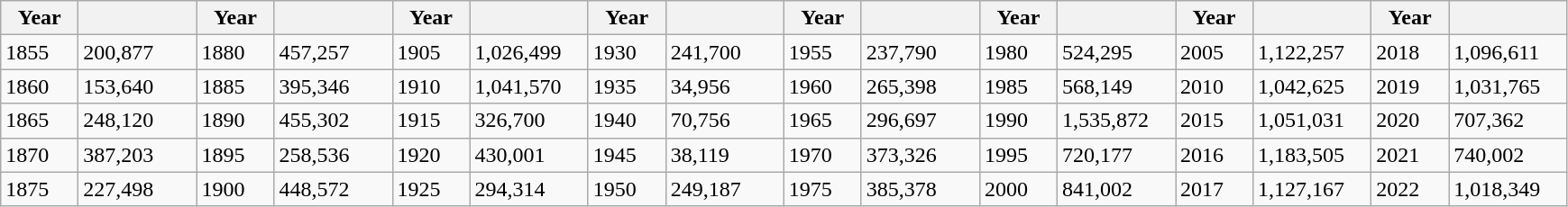<table class="wikitable">
<tr>
<th scope="col" style="width:50px;">Year</th>
<th scope="col" style="width:80px;"></th>
<th scope="col" style="width:50px;">Year</th>
<th scope="col" style="width:80px;"></th>
<th scope="col" style="width:50px;">Year</th>
<th scope="col" style="width:80px;"></th>
<th scope="col" style="width:50px;">Year</th>
<th scope="col" style="width:80px;"></th>
<th scope="col" style="width:50px;">Year</th>
<th scope="col" style="width:80px;"></th>
<th scope="col" style="width:50px;">Year</th>
<th scope="col" style="width:80px;"></th>
<th scope="col" style="width:50px;">Year</th>
<th scope="col" style="width:80px;"></th>
<th scope="col" style="width:50px;">Year</th>
<th scope="col" style="width:80px;"></th>
</tr>
<tr>
<td>1855</td>
<td>200,877</td>
<td>1880</td>
<td>457,257</td>
<td>1905</td>
<td>1,026,499</td>
<td>1930</td>
<td>241,700</td>
<td>1955</td>
<td>237,790</td>
<td>1980</td>
<td>524,295</td>
<td>2005</td>
<td>1,122,257</td>
<td>2018</td>
<td>1,096,611</td>
</tr>
<tr>
<td>1860</td>
<td>153,640</td>
<td>1885</td>
<td>395,346</td>
<td>1910</td>
<td>1,041,570</td>
<td>1935</td>
<td>34,956</td>
<td>1960</td>
<td>265,398</td>
<td>1985</td>
<td>568,149</td>
<td>2010</td>
<td>1,042,625</td>
<td>2019</td>
<td>1,031,765</td>
</tr>
<tr>
<td>1865</td>
<td>248,120</td>
<td>1890</td>
<td>455,302</td>
<td>1915</td>
<td>326,700</td>
<td>1940</td>
<td>70,756</td>
<td>1965</td>
<td>296,697</td>
<td>1990</td>
<td>1,535,872</td>
<td>2015</td>
<td>1,051,031</td>
<td>2020</td>
<td>707,362</td>
</tr>
<tr>
<td>1870</td>
<td>387,203</td>
<td>1895</td>
<td>258,536</td>
<td>1920</td>
<td>430,001</td>
<td>1945</td>
<td>38,119</td>
<td>1970</td>
<td>373,326</td>
<td>1995</td>
<td>720,177</td>
<td>2016</td>
<td>1,183,505</td>
<td>2021</td>
<td>740,002</td>
</tr>
<tr>
<td>1875</td>
<td>227,498</td>
<td>1900</td>
<td>448,572</td>
<td>1925</td>
<td>294,314</td>
<td>1950</td>
<td>249,187</td>
<td>1975</td>
<td>385,378</td>
<td>2000</td>
<td>841,002</td>
<td>2017</td>
<td>1,127,167</td>
<td>2022</td>
<td>1,018,349</td>
</tr>
</table>
